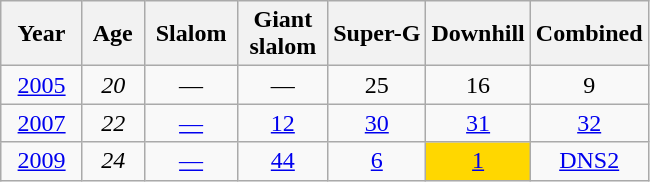<table class=wikitable style="text-align:center">
<tr>
<th>  Year  </th>
<th> Age </th>
<th> Slalom </th>
<th> Giant <br> slalom </th>
<th>Super-G</th>
<th>Downhill</th>
<th>Combined</th>
</tr>
<tr>
<td><a href='#'>2005</a></td>
<td><em>20</em></td>
<td>—</td>
<td>—</td>
<td>25</td>
<td>16</td>
<td>9</td>
</tr>
<tr>
<td><a href='#'>2007</a></td>
<td><em>22</em></td>
<td><a href='#'>—</a></td>
<td><a href='#'>12</a></td>
<td><a href='#'>30</a></td>
<td><a href='#'>31</a></td>
<td><a href='#'>32</a></td>
</tr>
<tr>
<td><a href='#'>2009</a></td>
<td><em>24</em></td>
<td><a href='#'>—</a></td>
<td><a href='#'>44</a></td>
<td><a href='#'>6</a></td>
<td style="background:gold;"><a href='#'>1</a></td>
<td><a href='#'>DNS2</a></td>
</tr>
</table>
